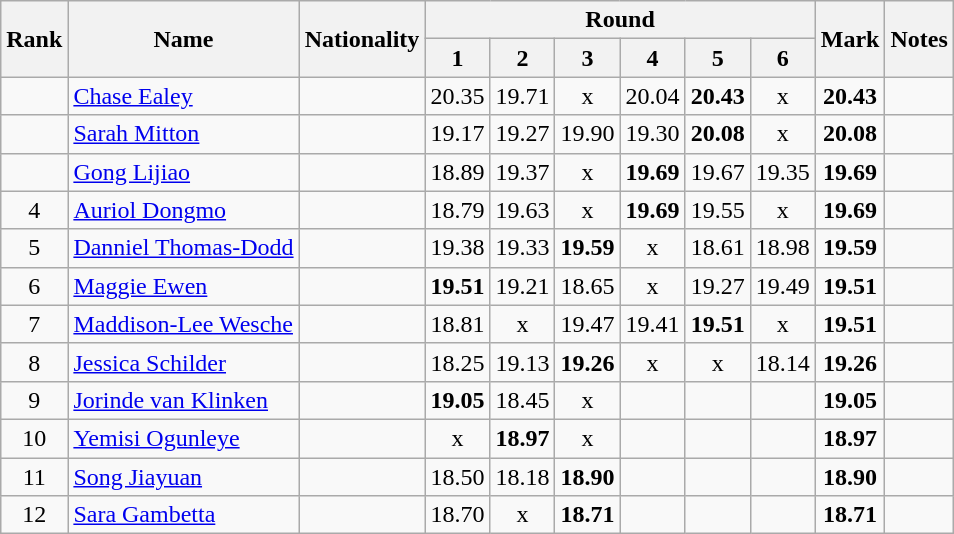<table class="wikitable sortable" style="text-align:center">
<tr>
<th rowspan=2>Rank</th>
<th rowspan=2>Name</th>
<th rowspan=2>Nationality</th>
<th colspan=6>Round</th>
<th rowspan=2>Mark</th>
<th rowspan=2>Notes</th>
</tr>
<tr>
<th>1</th>
<th>2</th>
<th>3</th>
<th>4</th>
<th>5</th>
<th>6</th>
</tr>
<tr>
<td></td>
<td align=left><a href='#'>Chase Ealey</a></td>
<td align="left"></td>
<td>20.35</td>
<td>19.71</td>
<td>x</td>
<td>20.04</td>
<td><strong>20.43</strong></td>
<td>x</td>
<td><strong>20.43</strong></td>
<td></td>
</tr>
<tr>
<td></td>
<td align="left"><a href='#'>Sarah Mitton</a></td>
<td align="left"></td>
<td>19.17</td>
<td>19.27</td>
<td>19.90</td>
<td>19.30</td>
<td><strong>20.08</strong></td>
<td>x</td>
<td><strong>20.08</strong></td>
<td></td>
</tr>
<tr>
<td></td>
<td align="left"><a href='#'>Gong Lijiao</a></td>
<td align="left"></td>
<td>18.89</td>
<td>19.37</td>
<td>x</td>
<td><strong>19.69</strong></td>
<td>19.67</td>
<td>19.35</td>
<td><strong>19.69</strong></td>
<td></td>
</tr>
<tr>
<td>4</td>
<td align=left><a href='#'>Auriol Dongmo</a></td>
<td align="left"></td>
<td>18.79</td>
<td>19.63</td>
<td>x</td>
<td><strong>19.69</strong></td>
<td>19.55</td>
<td>x</td>
<td><strong>19.69</strong></td>
<td></td>
</tr>
<tr>
<td>5</td>
<td align=left><a href='#'>Danniel Thomas-Dodd</a></td>
<td align="left"></td>
<td>19.38</td>
<td>19.33</td>
<td><strong>19.59</strong></td>
<td>x</td>
<td>18.61</td>
<td>18.98</td>
<td><strong>19.59</strong></td>
<td></td>
</tr>
<tr>
<td>6</td>
<td align="left"><a href='#'>Maggie Ewen</a></td>
<td align="left"></td>
<td><strong>19.51</strong></td>
<td>19.21</td>
<td>18.65</td>
<td>x</td>
<td>19.27</td>
<td>19.49</td>
<td><strong>19.51</strong></td>
<td></td>
</tr>
<tr>
<td>7</td>
<td align=left><a href='#'>Maddison-Lee Wesche</a></td>
<td align="left"></td>
<td>18.81</td>
<td>x</td>
<td>19.47</td>
<td>19.41</td>
<td><strong>19.51</strong></td>
<td>x</td>
<td><strong>19.51</strong></td>
<td></td>
</tr>
<tr>
<td>8</td>
<td align="left"><a href='#'>Jessica Schilder</a></td>
<td align="left"></td>
<td>18.25</td>
<td>19.13</td>
<td><strong>19.26</strong></td>
<td>x</td>
<td>x</td>
<td>18.14</td>
<td><strong>19.26</strong></td>
<td></td>
</tr>
<tr>
<td>9</td>
<td align=left><a href='#'>Jorinde van Klinken</a></td>
<td align="left"></td>
<td><strong>19.05</strong></td>
<td>18.45</td>
<td>x</td>
<td></td>
<td></td>
<td></td>
<td><strong>19.05</strong></td>
<td></td>
</tr>
<tr>
<td>10</td>
<td align="left"><a href='#'>Yemisi Ogunleye</a></td>
<td align="left"></td>
<td>x</td>
<td><strong>18.97</strong></td>
<td>x</td>
<td></td>
<td></td>
<td></td>
<td><strong>18.97</strong></td>
<td></td>
</tr>
<tr>
<td>11</td>
<td align=left><a href='#'>Song Jiayuan</a></td>
<td align="left"></td>
<td>18.50</td>
<td>18.18</td>
<td><strong>18.90</strong></td>
<td></td>
<td></td>
<td></td>
<td><strong>18.90</strong></td>
<td></td>
</tr>
<tr>
<td>12</td>
<td align=left><a href='#'>Sara Gambetta</a></td>
<td align="left"></td>
<td>18.70</td>
<td>x</td>
<td><strong>18.71</strong></td>
<td></td>
<td></td>
<td></td>
<td><strong>18.71</strong></td>
<td></td>
</tr>
</table>
